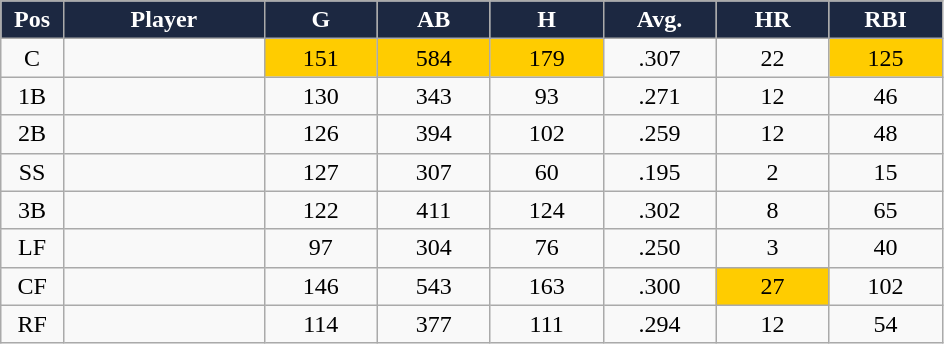<table class="wikitable sortable" style="text-align:center;">
<tr>
<th style="background:#1c2841;color:white;" width="5%">Pos</th>
<th style="background:#1c2841;color:white;" width="16%">Player</th>
<th style="background:#1c2841;color:white;" width="9%">G</th>
<th style="background:#1c2841;color:white;" width="9%">AB</th>
<th style="background:#1c2841;color:white;" width="9%">H</th>
<th style="background:#1c2841;color:white;" width="9%">Avg.</th>
<th style="background:#1c2841;color:white;" width="9%">HR</th>
<th style="background:#1c2841;color:white;" width="9%">RBI</th>
</tr>
<tr align="center">
<td>C</td>
<td></td>
<td bgcolor=#ffcc00>151</td>
<td bgcolor=#ffcc00>584</td>
<td bgcolor=#ffcc00>179</td>
<td>.307</td>
<td>22</td>
<td bgcolor=ffcc00>125</td>
</tr>
<tr align="center">
<td>1B</td>
<td></td>
<td>130</td>
<td>343</td>
<td>93</td>
<td>.271</td>
<td>12</td>
<td>46</td>
</tr>
<tr align="center">
<td>2B</td>
<td></td>
<td>126</td>
<td>394</td>
<td>102</td>
<td>.259</td>
<td>12</td>
<td>48</td>
</tr>
<tr align="center">
<td>SS</td>
<td></td>
<td>127</td>
<td>307</td>
<td>60</td>
<td>.195</td>
<td>2</td>
<td>15</td>
</tr>
<tr align="center">
<td>3B</td>
<td></td>
<td>122</td>
<td>411</td>
<td>124</td>
<td>.302</td>
<td>8</td>
<td>65</td>
</tr>
<tr align="center">
<td>LF</td>
<td></td>
<td>97</td>
<td>304</td>
<td>76</td>
<td>.250</td>
<td>3</td>
<td>40</td>
</tr>
<tr align="center">
<td>CF</td>
<td></td>
<td>146</td>
<td>543</td>
<td>163</td>
<td>.300</td>
<td bgcolor=#ffcc00>27</td>
<td>102</td>
</tr>
<tr align="center">
<td>RF</td>
<td></td>
<td>114</td>
<td>377</td>
<td>111</td>
<td>.294</td>
<td>12</td>
<td>54</td>
</tr>
</table>
